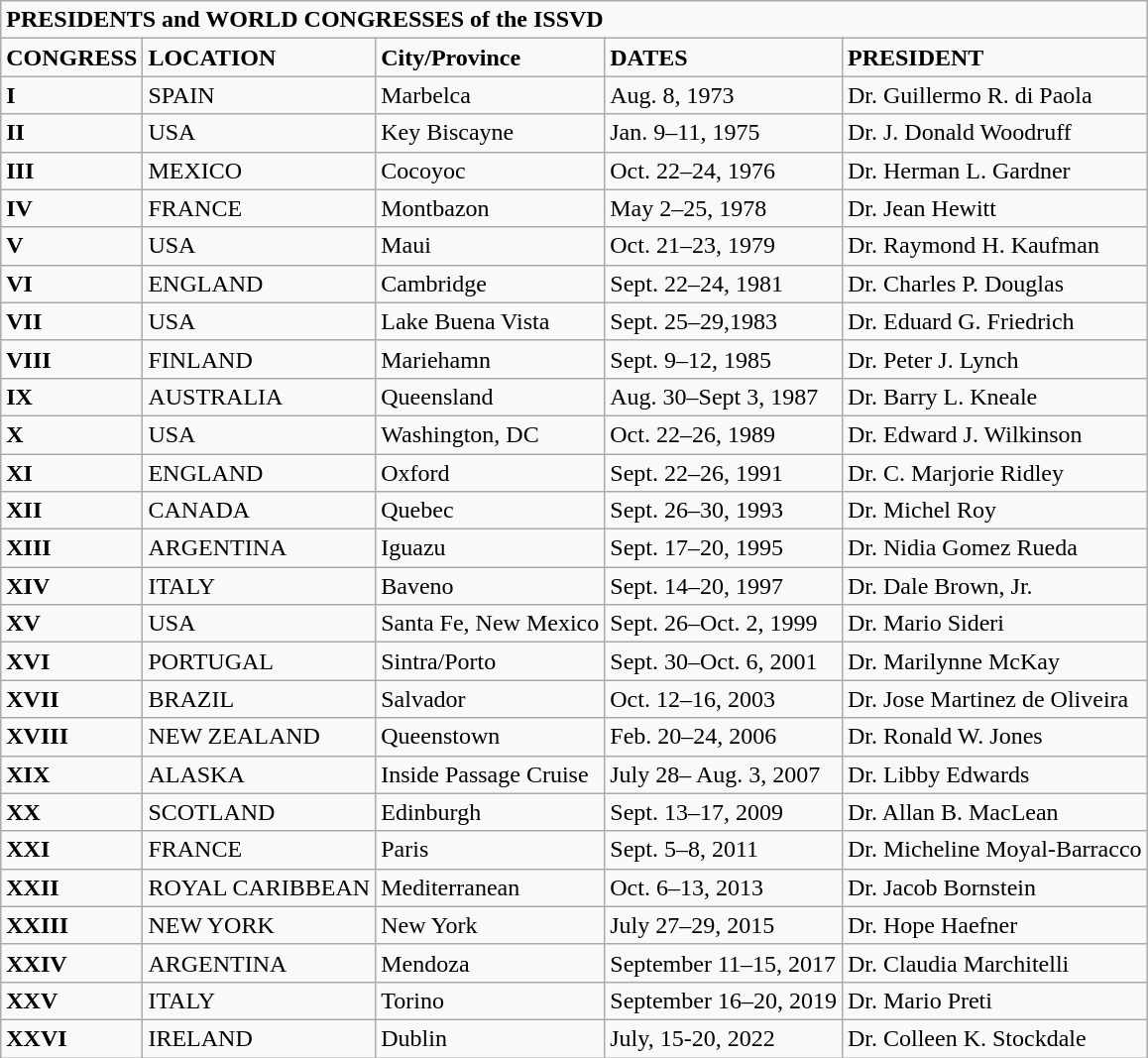<table class="wikitable">
<tr>
<td colspan="5"><strong>PRESIDENTS and WORLD CONGRESSES of the ISSVD</strong></td>
</tr>
<tr>
<td><strong>CONGRESS</strong></td>
<td><strong>LOCATION</strong></td>
<td><strong>City/Province</strong></td>
<td><strong>DATES</strong></td>
<td><strong>PRESIDENT</strong></td>
</tr>
<tr>
<td><strong>I</strong></td>
<td>SPAIN</td>
<td>Marbelca</td>
<td>Aug. 8, 1973</td>
<td>Dr. Guillermo R. di Paola</td>
</tr>
<tr>
<td><strong>II</strong></td>
<td>USA</td>
<td>Key Biscayne</td>
<td>Jan. 9–11, 1975</td>
<td>Dr. J. Donald Woodruff</td>
</tr>
<tr>
<td><strong>III</strong></td>
<td>MEXICO</td>
<td>Cocoyoc</td>
<td>Oct. 22–24, 1976</td>
<td>Dr. Herman L. Gardner</td>
</tr>
<tr>
<td><strong>IV</strong></td>
<td>FRANCE</td>
<td>Montbazon</td>
<td>May 2–25, 1978</td>
<td>Dr. Jean Hewitt</td>
</tr>
<tr>
<td><strong>V</strong></td>
<td>USA</td>
<td>Maui</td>
<td>Oct. 21–23, 1979</td>
<td>Dr. Raymond H. Kaufman</td>
</tr>
<tr>
<td><strong>VI</strong></td>
<td>ENGLAND</td>
<td>Cambridge</td>
<td>Sept. 22–24, 1981</td>
<td>Dr. Charles P. Douglas</td>
</tr>
<tr>
<td><strong>VII</strong></td>
<td>USA</td>
<td>Lake Buena Vista</td>
<td>Sept. 25–29,1983</td>
<td>Dr. Eduard G. Friedrich</td>
</tr>
<tr>
<td><strong>VIII</strong></td>
<td>FINLAND</td>
<td>Mariehamn</td>
<td>Sept. 9–12, 1985</td>
<td>Dr. Peter J. Lynch</td>
</tr>
<tr>
<td><strong>IX</strong></td>
<td>AUSTRALIA</td>
<td>Queensland</td>
<td>Aug. 30–Sept 3, 1987</td>
<td>Dr. Barry L. Kneale</td>
</tr>
<tr>
<td><strong>X</strong></td>
<td>USA</td>
<td>Washington, DC</td>
<td>Oct. 22–26, 1989</td>
<td>Dr. Edward J. Wilkinson</td>
</tr>
<tr>
<td><strong>XI</strong></td>
<td>ENGLAND</td>
<td>Oxford</td>
<td>Sept. 22–26, 1991</td>
<td>Dr. C. Marjorie Ridley</td>
</tr>
<tr>
<td><strong>XII</strong></td>
<td>CANADA</td>
<td>Quebec</td>
<td>Sept. 26–30, 1993</td>
<td>Dr. Michel Roy</td>
</tr>
<tr>
<td><strong>XIII</strong></td>
<td>ARGENTINA</td>
<td>Iguazu</td>
<td>Sept. 17–20, 1995</td>
<td>Dr. Nidia Gomez Rueda</td>
</tr>
<tr>
<td><strong>XIV</strong></td>
<td>ITALY</td>
<td>Baveno</td>
<td>Sept. 14–20, 1997</td>
<td>Dr. Dale Brown, Jr.</td>
</tr>
<tr>
<td><strong>XV</strong></td>
<td>USA</td>
<td>Santa Fe, New Mexico</td>
<td>Sept. 26–Oct. 2, 1999</td>
<td>Dr. Mario Sideri</td>
</tr>
<tr>
<td><strong>XVI</strong></td>
<td>PORTUGAL</td>
<td>Sintra/Porto</td>
<td>Sept. 30–Oct. 6, 2001</td>
<td>Dr. Marilynne McKay</td>
</tr>
<tr>
<td><strong>XVII</strong></td>
<td>BRAZIL</td>
<td>Salvador</td>
<td>Oct. 12–16, 2003</td>
<td>Dr. Jose Martinez de Oliveira</td>
</tr>
<tr>
<td><strong>XVIII</strong></td>
<td>NEW ZEALAND</td>
<td>Queenstown</td>
<td>Feb. 20–24, 2006</td>
<td>Dr. Ronald W. Jones</td>
</tr>
<tr>
<td><strong>XIX</strong></td>
<td>ALASKA</td>
<td>Inside Passage Cruise</td>
<td>July 28– Aug. 3, 2007</td>
<td>Dr. Libby Edwards</td>
</tr>
<tr>
<td><strong>XX</strong></td>
<td>SCOTLAND</td>
<td>Edinburgh</td>
<td>Sept. 13–17, 2009</td>
<td>Dr. Allan B. MacLean</td>
</tr>
<tr>
<td><strong>XXI</strong></td>
<td>FRANCE</td>
<td>Paris</td>
<td>Sept. 5–8, 2011</td>
<td>Dr. Micheline Moyal-Barracco</td>
</tr>
<tr>
<td><strong>XXII</strong></td>
<td>ROYAL CARIBBEAN</td>
<td>Mediterranean</td>
<td>Oct. 6–13, 2013</td>
<td>Dr. Jacob Bornstein</td>
</tr>
<tr>
<td><strong>XXIII</strong></td>
<td>NEW YORK</td>
<td>New York</td>
<td>July 27–29, 2015</td>
<td>Dr. Hope Haefner</td>
</tr>
<tr>
<td><strong>XXIV</strong></td>
<td>ARGENTINA</td>
<td>Mendoza</td>
<td>September 11–15, 2017</td>
<td>Dr. Claudia Marchitelli</td>
</tr>
<tr>
<td><strong>XXV</strong></td>
<td>ITALY</td>
<td>Torino</td>
<td>September 16–20, 2019</td>
<td>Dr. Mario Preti</td>
</tr>
<tr>
<td><strong>XXVI</strong></td>
<td>IRELAND</td>
<td>Dublin</td>
<td>July, 15-20, 2022</td>
<td>Dr. Colleen K. Stockdale</td>
</tr>
</table>
